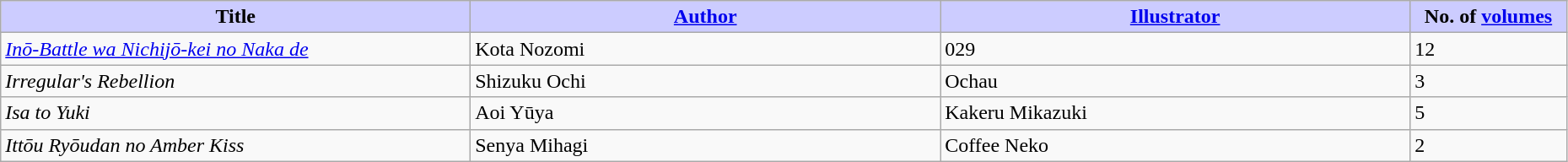<table class="wikitable" style="width: 98%;">
<tr>
<th width=30% style="background:#ccf;">Title</th>
<th width=30% style="background:#ccf;"><a href='#'>Author</a></th>
<th width=30% style="background:#ccf;"><a href='#'>Illustrator</a></th>
<th width=10% style="background:#ccf;">No. of <a href='#'>volumes</a></th>
</tr>
<tr>
<td><em><a href='#'>Inō-Battle wa Nichijō-kei no Naka de</a></em></td>
<td>Kota Nozomi</td>
<td>029</td>
<td>12</td>
</tr>
<tr>
<td><em>Irregular's Rebellion</em></td>
<td>Shizuku Ochi</td>
<td>Ochau</td>
<td>3</td>
</tr>
<tr>
<td><em>Isa to Yuki</em></td>
<td>Aoi Yūya</td>
<td>Kakeru Mikazuki</td>
<td>5</td>
</tr>
<tr>
<td><em>Ittōu Ryōudan no Amber Kiss</em></td>
<td>Senya Mihagi</td>
<td>Coffee Neko</td>
<td>2</td>
</tr>
</table>
